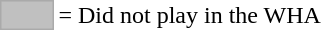<table>
<tr>
<td style="background-color:#C0C0C0; border:1px solid #aaaaaa; width:2em;"></td>
<td>= Did not play in the WHA</td>
</tr>
</table>
